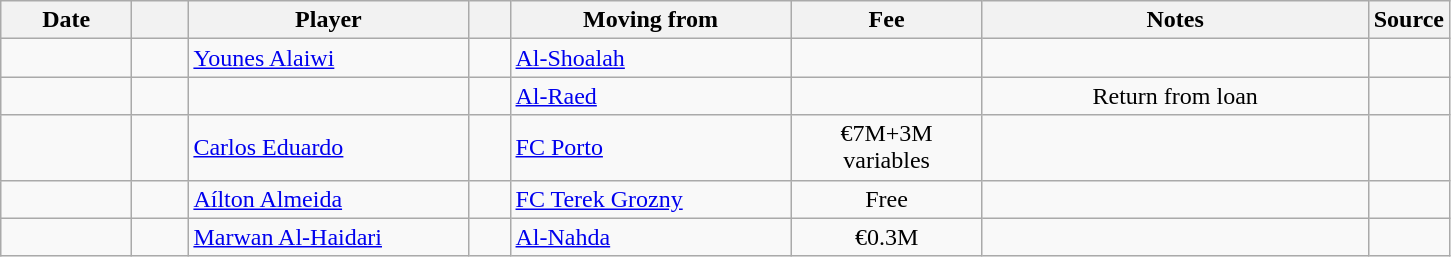<table class="wikitable sortable">
<tr>
<th style="width:80px;">Date</th>
<th style="width:30px;"></th>
<th style="width:180px;">Player</th>
<th style="width:20px;"></th>
<th style="width:180px;">Moving from</th>
<th style="width:120px;" class="unsortable">Fee</th>
<th style="width:250px;" class="unsortable">Notes</th>
<th style="width:20px;">Source</th>
</tr>
<tr>
<td></td>
<td align=center></td>
<td> <a href='#'>Younes Alaiwi</a></td>
<td align=center></td>
<td> <a href='#'>Al-Shoalah</a></td>
<td align=center></td>
<td align=center></td>
<td></td>
</tr>
<tr>
<td></td>
<td align=center></td>
<td> </td>
<td align=center></td>
<td> <a href='#'>Al-Raed</a></td>
<td align=center></td>
<td align=center>Return from loan</td>
<td></td>
</tr>
<tr>
<td></td>
<td align=center></td>
<td> <a href='#'>Carlos Eduardo</a></td>
<td align=center></td>
<td> <a href='#'>FC Porto</a></td>
<td align=center>€7M+3M variables</td>
<td align=center></td>
<td></td>
</tr>
<tr>
<td></td>
<td align=center></td>
<td> <a href='#'>Aílton Almeida</a></td>
<td align=center></td>
<td> <a href='#'>FC Terek Grozny</a></td>
<td align=center>Free</td>
<td align=center></td>
<td></td>
</tr>
<tr>
<td></td>
<td align=center></td>
<td> <a href='#'>Marwan Al-Haidari</a></td>
<td align=center></td>
<td> <a href='#'>Al-Nahda</a></td>
<td align=center>€0.3M</td>
<td align=center></td>
<td></td>
</tr>
</table>
